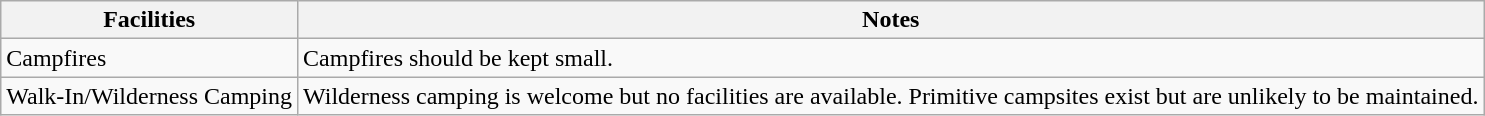<table class="wikitable">
<tr>
<th>Facilities</th>
<th>Notes</th>
</tr>
<tr>
<td>Campfires</td>
<td>Campfires should be kept small.</td>
</tr>
<tr>
<td>Walk-In/Wilderness Camping</td>
<td>Wilderness camping is welcome but no facilities are available. Primitive campsites exist but are unlikely to be maintained.</td>
</tr>
</table>
